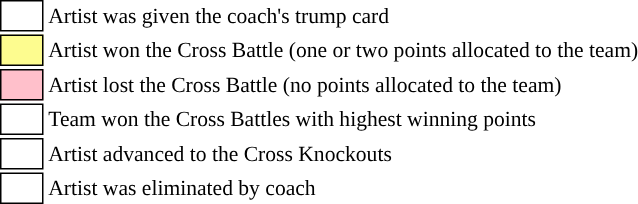<table class="toccolours" style="font-size: 90%; white-space: nowrap;”">
<tr>
<td style="background:white; border:1px solid black;">  </td>
<td>Artist was given the coach's trump card</td>
</tr>
<tr>
<td style="background:#fdfc8f; border:1px solid black;">       </td>
<td>Artist won the Cross Battle (one or two points allocated to the team)</td>
</tr>
<tr>
<td style="background:pink; border:1px solid black;">       </td>
<td>Artist lost the Cross Battle (no points allocated to the team)</td>
</tr>
<tr>
<td style="background:white; border:1px solid black;"> </td>
<td>Team won the Cross Battles with highest winning points</td>
</tr>
<tr>
<td style="background:white; border:1px solid black;">  <strong></strong>  </td>
<td>Artist advanced to the Cross Knockouts</td>
</tr>
<tr>
<td style="background:white; border:1px solid black;">  <strong></strong>  </td>
<td>Artist was eliminated by coach</td>
</tr>
<tr>
</tr>
</table>
